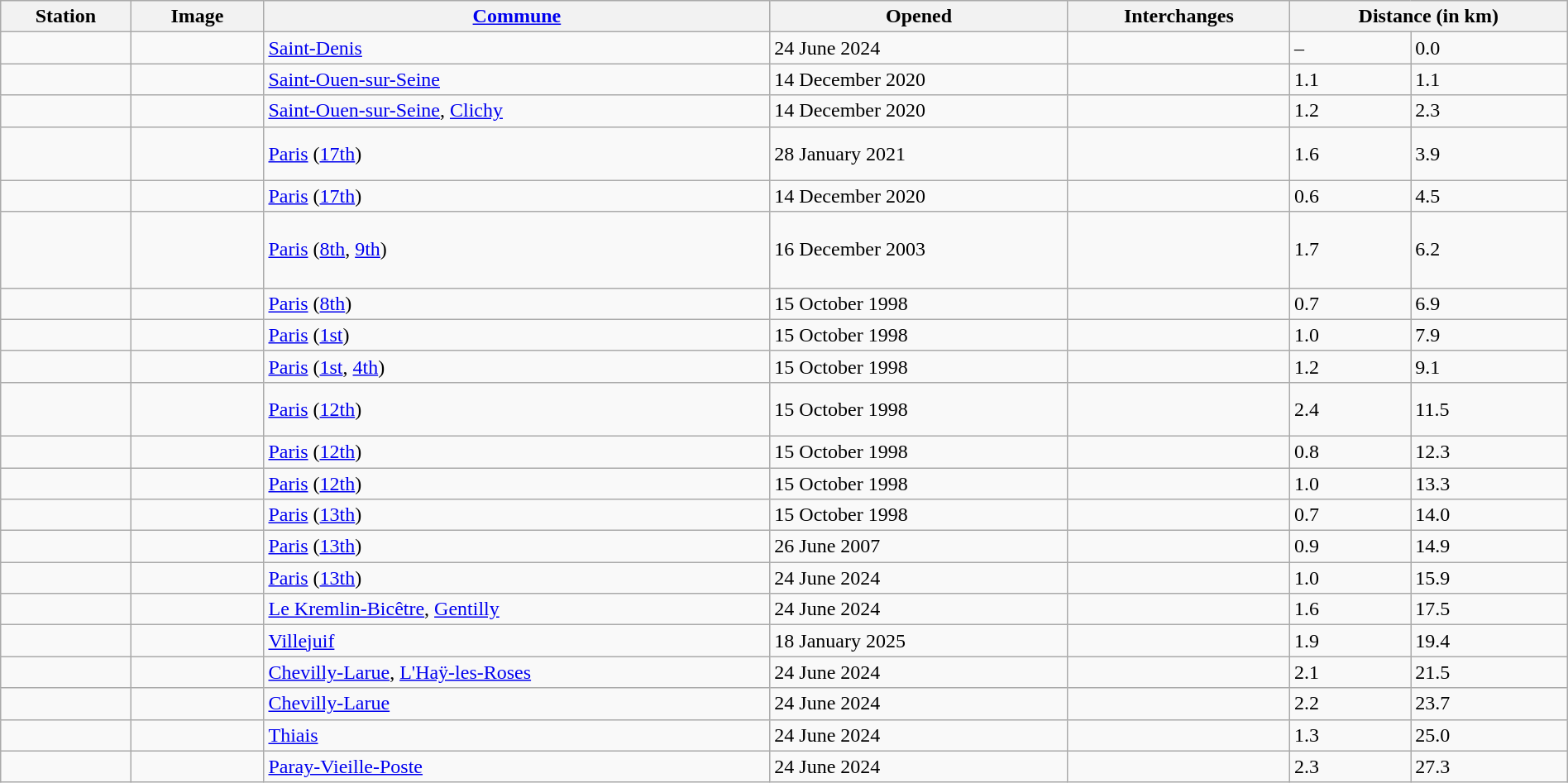<table class="wikitable sortable" style="width:100%">
<tr>
<th>Station</th>
<th style="width:100px" class="unsortable">Image</th>
<th><a href='#'>Commune</a></th>
<th data-sort-type="date">Opened</th>
<th class="unsortable">Interchanges</th>
<th colspan="2">Distance (in km)</th>
</tr>
<tr>
<td><strong></strong></td>
<td></td>
<td><a href='#'>Saint-Denis</a></td>
<td>24 June 2024</td>
<td>  <br>  </td>
<td>–</td>
<td>0.0</td>
</tr>
<tr>
<td><strong></strong><br><strong></strong></td>
<td></td>
<td><a href='#'>Saint-Ouen-sur-Seine</a></td>
<td>14 December 2020</td>
<td> </td>
<td>1.1</td>
<td>1.1</td>
</tr>
<tr>
<td><strong></strong></td>
<td></td>
<td><a href='#'>Saint-Ouen-sur-Seine</a>, <a href='#'>Clichy</a></td>
<td>14 December 2020</td>
<td>  </td>
<td>1.2</td>
<td>2.3</td>
</tr>
<tr>
<td><strong></strong><br><strong></strong></td>
<td></td>
<td><a href='#'>Paris</a> (<a href='#'>17th</a>)</td>
<td>28 January 2021</td>
<td> <br> <br> </td>
<td>1.6</td>
<td>3.9</td>
</tr>
<tr>
<td><strong></strong></td>
<td></td>
<td><a href='#'>Paris</a> (<a href='#'>17th</a>)</td>
<td>14 December 2020</td>
<td>  </td>
<td>0.6</td>
<td>4.5</td>
</tr>
<tr>
<td><strong></strong></td>
<td></td>
<td><a href='#'>Paris</a> (<a href='#'>8th</a>, <a href='#'>9th</a>)</td>
<td>16 December 2003</td>
<td>   <br>  <br>  <br>   </td>
<td>1.7</td>
<td>6.2</td>
</tr>
<tr>
<td><strong></strong></td>
<td></td>
<td><a href='#'>Paris</a> (<a href='#'>8th</a>)</td>
<td>15 October 1998</td>
<td>  </td>
<td>0.7</td>
<td>6.9</td>
</tr>
<tr>
<td><strong></strong></td>
<td></td>
<td><a href='#'>Paris</a> (<a href='#'>1st</a>)</td>
<td>15 October 1998</td>
<td> </td>
<td>1.0</td>
<td>7.9</td>
</tr>
<tr>
<td><strong></strong></td>
<td></td>
<td><a href='#'>Paris</a> (<a href='#'>1st</a>, <a href='#'>4th</a>)</td>
<td>15 October 1998</td>
<td>    <br>    </td>
<td>1.2</td>
<td>9.1</td>
</tr>
<tr>
<td><strong></strong></td>
<td></td>
<td><a href='#'>Paris</a> (<a href='#'>12th</a>)</td>
<td>15 October 1998</td>
<td> <br>   <br>  </td>
<td>2.4</td>
<td>11.5</td>
</tr>
<tr>
<td><strong></strong></td>
<td></td>
<td><a href='#'>Paris</a> (<a href='#'>12th</a>)</td>
<td>15 October 1998</td>
<td> </td>
<td>0.8</td>
<td>12.3</td>
</tr>
<tr>
<td><strong></strong></td>
<td></td>
<td><a href='#'>Paris</a> (<a href='#'>12th</a>)</td>
<td>15 October 1998</td>
<td></td>
<td>1.0</td>
<td>13.3</td>
</tr>
<tr>
<td><strong></strong></td>
<td></td>
<td><a href='#'>Paris</a> (<a href='#'>13th</a>)</td>
<td>15 October 1998</td>
<td> </td>
<td>0.7</td>
<td>14.0</td>
</tr>
<tr>
<td><strong></strong></td>
<td></td>
<td><a href='#'>Paris</a> (<a href='#'>13th</a>)</td>
<td>26 June 2007</td>
<td></td>
<td>0.9</td>
<td>14.9</td>
</tr>
<tr>
<td><strong></strong></td>
<td></td>
<td><a href='#'>Paris</a> (<a href='#'>13th</a>)</td>
<td>24 June 2024</td>
<td> </td>
<td>1.0</td>
<td>15.9</td>
</tr>
<tr>
<td><strong></strong><br><strong></strong></td>
<td></td>
<td><a href='#'>Le Kremlin-Bicêtre</a>, <a href='#'>Gentilly</a></td>
<td>24 June 2024</td>
<td></td>
<td>1.6</td>
<td>17.5</td>
</tr>
<tr>
<td><strong></strong></td>
<td></td>
<td><a href='#'>Villejuif</a></td>
<td>18 January 2025</td>
<td></td>
<td>1.9</td>
<td>19.4</td>
</tr>
<tr>
<td><strong></strong></td>
<td></td>
<td><a href='#'>Chevilly-Larue</a>, <a href='#'>L'Haÿ-les-Roses</a></td>
<td>24 June 2024</td>
<td></td>
<td>2.1</td>
<td>21.5</td>
</tr>
<tr>
<td><strong></strong><br><strong></strong></td>
<td></td>
<td><a href='#'>Chevilly-Larue</a></td>
<td>24 June 2024</td>
<td> </td>
<td>2.2</td>
<td>23.7</td>
</tr>
<tr>
<td><strong></strong><br><strong></strong></td>
<td></td>
<td><a href='#'>Thiais</a></td>
<td>24 June 2024</td>
<td>  </td>
<td>1.3</td>
<td>25.0</td>
</tr>
<tr>
<td><strong></strong><br><strong></strong></td>
<td></td>
<td><a href='#'>Paray-Vieille-Poste</a></td>
<td>24 June 2024</td>
<td> </td>
<td>2.3</td>
<td>27.3</td>
</tr>
</table>
